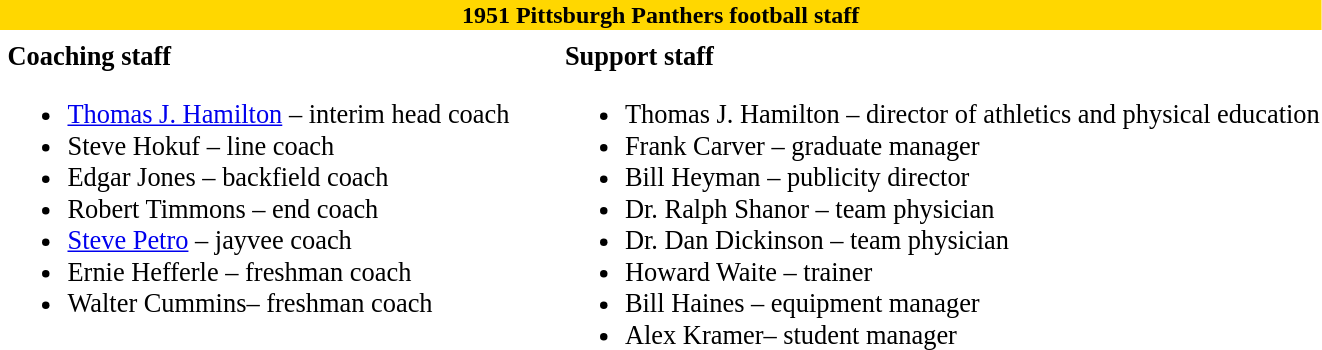<table class="toccolours" style="text-align: left;">
<tr>
<th colspan="10" style="background:gold; color:dark blue; text-align: center;"><strong>1951 Pittsburgh Panthers football staff</strong></th>
</tr>
<tr>
<td colspan="10" align="right"></td>
</tr>
<tr>
<td valign="top"></td>
<td style="font-size: 110%;" valign="top"><strong>Coaching staff</strong><br><ul><li><a href='#'>Thomas J. Hamilton</a> – interim head coach</li><li>Steve Hokuf – line coach</li><li>Edgar Jones – backfield coach</li><li>Robert Timmons – end coach</li><li><a href='#'>Steve Petro</a> – jayvee coach</li><li>Ernie Hefferle  – freshman coach</li><li>Walter Cummins– freshman coach</li></ul></td>
<td width="25"> </td>
<td valign="top"></td>
<td style="font-size: 110%;" valign="top"><strong>Support staff</strong><br><ul><li>Thomas J. Hamilton – director of athletics and physical education</li><li>Frank Carver – graduate manager</li><li>Bill Heyman – publicity director</li><li>Dr. Ralph Shanor – team physician</li><li>Dr. Dan Dickinson – team physician</li><li>Howard Waite – trainer</li><li>Bill Haines – equipment manager</li><li>Alex Kramer– student manager</li></ul></td>
</tr>
</table>
